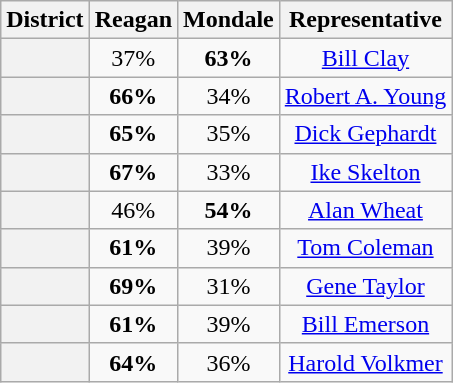<table class=wikitable>
<tr>
<th>District</th>
<th>Reagan</th>
<th>Mondale</th>
<th>Representative</th>
</tr>
<tr align=center>
<th></th>
<td>37%</td>
<td><strong>63%</strong></td>
<td><a href='#'>Bill Clay</a></td>
</tr>
<tr align=center>
<th></th>
<td><strong>66%</strong></td>
<td>34%</td>
<td><a href='#'>Robert A. Young</a></td>
</tr>
<tr align=center>
<th></th>
<td><strong>65%</strong></td>
<td>35%</td>
<td><a href='#'>Dick Gephardt</a></td>
</tr>
<tr align=center>
<th></th>
<td><strong>67%</strong></td>
<td>33%</td>
<td><a href='#'>Ike Skelton</a></td>
</tr>
<tr align=center>
<th></th>
<td>46%</td>
<td><strong>54%</strong></td>
<td><a href='#'>Alan Wheat</a></td>
</tr>
<tr align=center>
<th></th>
<td><strong>61%</strong></td>
<td>39%</td>
<td><a href='#'>Tom Coleman</a></td>
</tr>
<tr align=center>
<th></th>
<td><strong>69%</strong></td>
<td>31%</td>
<td><a href='#'>Gene Taylor</a></td>
</tr>
<tr align=center>
<th></th>
<td><strong>61%</strong></td>
<td>39%</td>
<td><a href='#'>Bill Emerson</a></td>
</tr>
<tr align=center>
<th></th>
<td><strong>64%</strong></td>
<td>36%</td>
<td><a href='#'>Harold Volkmer</a></td>
</tr>
</table>
